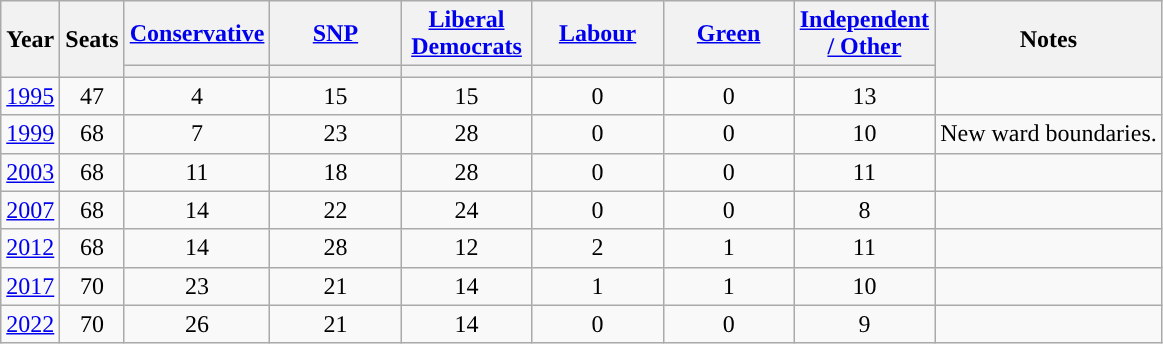<table class="wikitable" style=text-align:center>
<tr>
<th rowspan=2>Year</th>
<th rowspan=2>Seats</th>
<th width="80"><a href='#'>Conservative</a></th>
<th width="80"><a href='#'>SNP</a></th>
<th width="80"><a href='#'>Liberal Democrats</a></th>
<th width="80"><a href='#'>Labour</a></th>
<th width="80"><a href='#'>Green</a></th>
<th width="80"><a href='#'>Independent / Other</a></th>
<th rowspan=2>Notes</th>
</tr>
<tr>
<th style="background-color: "></th>
<th style="background-color: "></th>
<th style="background-color: "></th>
<th style="background-color: "></th>
<th style="background-color: "></th>
<th style="background-color: "></th>
</tr>
<tr>
<td><a href='#'>1995</a></td>
<td>47</td>
<td>4</td>
<td>15</td>
<td>15</td>
<td>0</td>
<td>0</td>
<td>13</td>
<td align=left></td>
</tr>
<tr>
<td><a href='#'>1999</a></td>
<td>68</td>
<td>7</td>
<td>23</td>
<td>28</td>
<td>0</td>
<td>0</td>
<td>10</td>
<td align=left>New ward boundaries.</td>
</tr>
<tr>
<td><a href='#'>2003</a></td>
<td>68</td>
<td>11</td>
<td>18</td>
<td>28</td>
<td>0</td>
<td>0</td>
<td>11</td>
<td align=left></td>
</tr>
<tr>
<td><a href='#'>2007</a></td>
<td>68</td>
<td>14</td>
<td>22</td>
<td>24</td>
<td>0</td>
<td>0</td>
<td>8</td>
<td align=left></td>
</tr>
<tr>
<td><a href='#'>2012</a></td>
<td>68</td>
<td>14</td>
<td>28</td>
<td>12</td>
<td>2</td>
<td>1</td>
<td>11</td>
<td align=left></td>
</tr>
<tr>
<td><a href='#'>2017</a></td>
<td>70</td>
<td>23</td>
<td>21</td>
<td>14</td>
<td>1</td>
<td>1</td>
<td>10</td>
<td align=left></td>
</tr>
<tr>
<td><a href='#'>2022</a></td>
<td>70</td>
<td>26</td>
<td>21</td>
<td>14</td>
<td>0</td>
<td>0</td>
<td>9</td>
<td align=left></td>
</tr>
</table>
